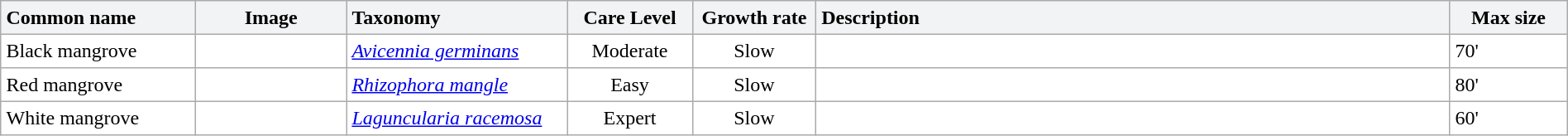<table class="sortable collapsible" cellpadding="4" width="100%" border="1" style="border:1px solid #aaa; border-collapse:collapse">
<tr>
<th align="left" style="background:#F2F3F4" width="170px">Common name</th>
<th style="background:#F2F3F4" width="130px" class="unsortable">Image</th>
<th align="left" style="background:#F2F3F4" width="190px">Taxonomy</th>
<th style="background:#F2F3F4" width="100px">Care Level</th>
<th style="background:#F2F3F4" width="100px">Growth rate</th>
<th align="left" style="background:#F2F3F4" width="610px" class="unsortable">Description</th>
<th style="background:#F2F3F4" width="100px">Max size</th>
</tr>
<tr>
<td>Black mangrove</td>
<td></td>
<td><em><a href='#'>Avicennia germinans</a></em></td>
<td align="center">Moderate</td>
<td align="center">Slow</td>
<td></td>
<td>70'</td>
</tr>
<tr>
<td>Red mangrove</td>
<td></td>
<td><em><a href='#'>Rhizophora mangle</a></em></td>
<td align="center">Easy</td>
<td align="center">Slow</td>
<td></td>
<td>80'</td>
</tr>
<tr>
<td>White mangrove</td>
<td></td>
<td><em><a href='#'>Laguncularia racemosa</a></em></td>
<td align="center">Expert</td>
<td align="center">Slow</td>
<td></td>
<td>60'</td>
</tr>
</table>
